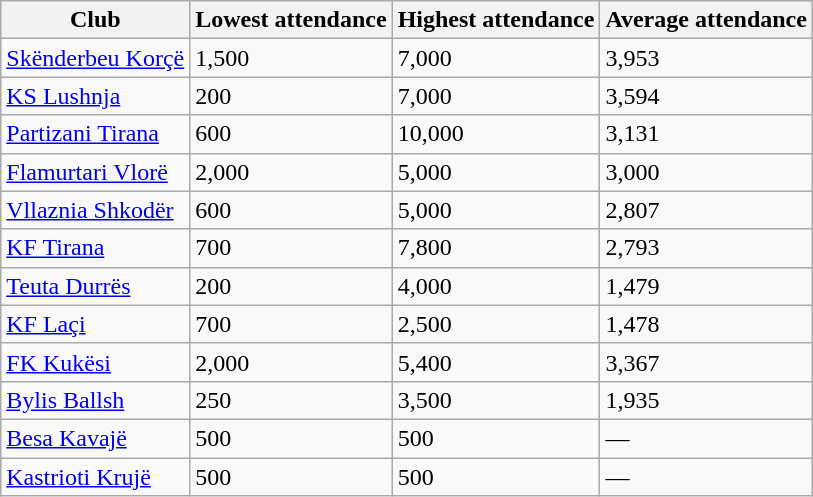<table class="wikitable sortable">
<tr>
<th>Club</th>
<th>Lowest attendance</th>
<th>Highest attendance</th>
<th>Average attendance</th>
</tr>
<tr>
<td><a href='#'>Skënderbeu Korçë</a></td>
<td>1,500</td>
<td>7,000</td>
<td>3,953</td>
</tr>
<tr>
<td><a href='#'>KS Lushnja</a></td>
<td>200</td>
<td>7,000</td>
<td>3,594</td>
</tr>
<tr>
<td><a href='#'>Partizani Tirana</a></td>
<td>600</td>
<td>10,000</td>
<td>3,131</td>
</tr>
<tr>
<td><a href='#'>Flamurtari Vlorë</a></td>
<td>2,000</td>
<td>5,000</td>
<td>3,000</td>
</tr>
<tr>
<td><a href='#'>Vllaznia Shkodër</a></td>
<td>600</td>
<td>5,000</td>
<td>2,807</td>
</tr>
<tr>
<td><a href='#'>KF Tirana</a></td>
<td>700</td>
<td>7,800</td>
<td>2,793</td>
</tr>
<tr>
<td><a href='#'>Teuta Durrës</a></td>
<td>200</td>
<td>4,000</td>
<td>1,479</td>
</tr>
<tr>
<td><a href='#'>KF Laçi</a></td>
<td>700</td>
<td>2,500</td>
<td>1,478</td>
</tr>
<tr>
<td><a href='#'>FK Kukësi</a></td>
<td>2,000</td>
<td>5,400</td>
<td>3,367</td>
</tr>
<tr>
<td><a href='#'>Bylis Ballsh</a></td>
<td>250</td>
<td>3,500</td>
<td>1,935</td>
</tr>
<tr>
<td><a href='#'>Besa Kavajë</a></td>
<td>500</td>
<td>500</td>
<td>—</td>
</tr>
<tr>
<td><a href='#'>Kastrioti Krujë</a></td>
<td>500</td>
<td>500</td>
<td>—</td>
</tr>
</table>
